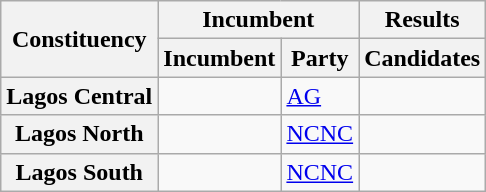<table class="wikitable sortable">
<tr>
<th rowspan="2">Constituency</th>
<th colspan="2">Incumbent</th>
<th>Results</th>
</tr>
<tr valign="bottom">
<th>Incumbent</th>
<th>Party</th>
<th>Candidates</th>
</tr>
<tr>
<th>Lagos Central</th>
<td></td>
<td><a href='#'>AG</a></td>
<td nowrap=""></td>
</tr>
<tr>
<th>Lagos North</th>
<td></td>
<td><a href='#'>NCNC</a></td>
<td nowrap=""></td>
</tr>
<tr>
<th>Lagos South</th>
<td></td>
<td><a href='#'>NCNC</a></td>
<td nowrap=""></td>
</tr>
</table>
